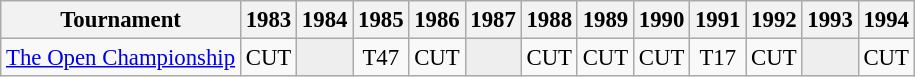<table class="wikitable" style="font-size:95%;text-align:center;">
<tr>
<th>Tournament</th>
<th>1983</th>
<th>1984</th>
<th>1985</th>
<th>1986</th>
<th>1987</th>
<th>1988</th>
<th>1989</th>
<th>1990</th>
<th>1991</th>
<th>1992</th>
<th>1993</th>
<th>1994</th>
</tr>
<tr>
<td align=left><a href='#'>The Open Championship</a></td>
<td>CUT</td>
<td style="background:#eeeeee;"></td>
<td>T47</td>
<td>CUT</td>
<td style="background:#eeeeee;"></td>
<td>CUT</td>
<td>CUT</td>
<td>CUT</td>
<td>T17</td>
<td>CUT</td>
<td style="background:#eeeeee;"></td>
<td>CUT</td>
</tr>
</table>
